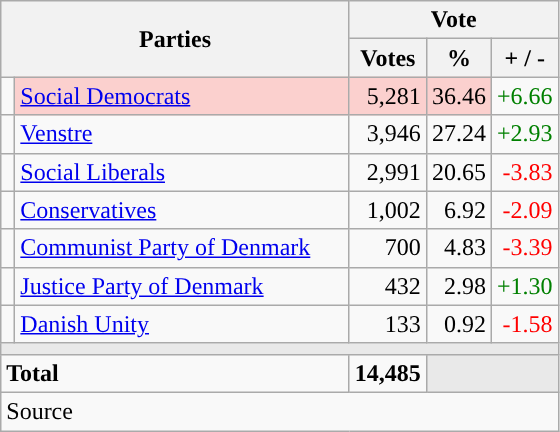<table class="wikitable" style="text-align:right;">
<tr>
<th style="text-align:centre;" rowspan="2" colspan="2" width="225">Parties</th>
<th colspan="3">Vote</th>
</tr>
<tr>
<th width="15">Votes</th>
<th width="15">%</th>
<th width="15">+ / -</th>
</tr>
<tr>
<td width="2" style="color:inherit;background:"></td>
<td bgcolor=#fbd0ce  align="left"><a href='#'>Social Democrats</a></td>
<td bgcolor=#fbd0ce>5,281</td>
<td bgcolor=#fbd0ce>36.46</td>
<td style=color:green;>+6.66</td>
</tr>
<tr>
<td width="2" style="color:inherit;background:"></td>
<td align="left"><a href='#'>Venstre</a></td>
<td>3,946</td>
<td>27.24</td>
<td style=color:green;>+2.93</td>
</tr>
<tr>
<td width="2" style="color:inherit;background:"></td>
<td align="left"><a href='#'>Social Liberals</a></td>
<td>2,991</td>
<td>20.65</td>
<td style=color:red;>-3.83</td>
</tr>
<tr>
<td width="2" style="color:inherit;background:"></td>
<td align="left"><a href='#'>Conservatives</a></td>
<td>1,002</td>
<td>6.92</td>
<td style=color:red;>-2.09</td>
</tr>
<tr>
<td width="2" style="color:inherit;background:"></td>
<td align="left"><a href='#'>Communist Party of Denmark</a></td>
<td>700</td>
<td>4.83</td>
<td style=color:red;>-3.39</td>
</tr>
<tr>
<td width="2" style="color:inherit;background:"></td>
<td align="left"><a href='#'>Justice Party of Denmark</a></td>
<td>432</td>
<td>2.98</td>
<td style=color:green;>+1.30</td>
</tr>
<tr>
<td width="2" style="color:inherit;background:"></td>
<td align="left"><a href='#'>Danish Unity</a></td>
<td>133</td>
<td>0.92</td>
<td style=color:red;>-1.58</td>
</tr>
<tr>
<td colspan="7" bgcolor="#E9E9E9"></td>
</tr>
<tr>
<td align="left" colspan="2"><strong>Total</strong></td>
<td><strong>14,485</strong></td>
<td bgcolor="#E9E9E9" colspan="2"></td>
</tr>
<tr>
<td align="left" colspan="6">Source</td>
</tr>
</table>
